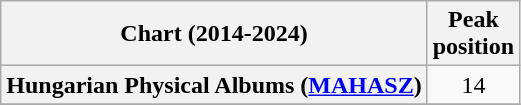<table class="wikitable sortable plainrowheaders" style="text-align:center">
<tr>
<th scope="col">Chart (2014-2024)</th>
<th scope="col">Peak<br>position</th>
</tr>
<tr>
<th scope="row">Hungarian Physical Albums (<a href='#'>MAHASZ</a>)</th>
<td>14</td>
</tr>
<tr>
</tr>
</table>
